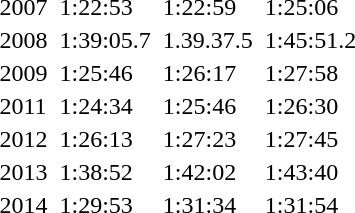<table>
<tr>
<td>2007</td>
<td></td>
<td>1:22:53</td>
<td></td>
<td>1:22:59</td>
<td></td>
<td>1:25:06</td>
</tr>
<tr>
<td>2008</td>
<td></td>
<td>1:39:05.7</td>
<td></td>
<td>1.39.37.5</td>
<td></td>
<td>1:45:51.2</td>
</tr>
<tr>
<td>2009</td>
<td></td>
<td>1:25:46</td>
<td></td>
<td>1:26:17</td>
<td></td>
<td>1:27:58</td>
</tr>
<tr>
<td>2011</td>
<td></td>
<td>1:24:34</td>
<td></td>
<td>1:25:46</td>
<td></td>
<td>1:26:30</td>
</tr>
<tr>
<td>2012</td>
<td></td>
<td>1:26:13</td>
<td></td>
<td>1:27:23</td>
<td></td>
<td>1:27:45</td>
</tr>
<tr>
<td>2013</td>
<td></td>
<td>1:38:52</td>
<td></td>
<td>1:42:02</td>
<td></td>
<td>1:43:40</td>
</tr>
<tr>
<td>2014</td>
<td></td>
<td>1:29:53</td>
<td></td>
<td>1:31:34</td>
<td></td>
<td>1:31:54</td>
</tr>
</table>
